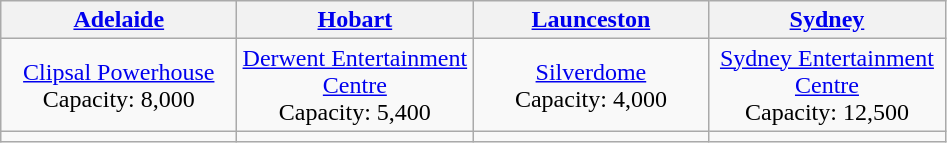<table class=wikitable align="center" style="text-align:center;">
<tr>
<th width=150px><a href='#'>Adelaide</a></th>
<th width=150px><a href='#'>Hobart</a></th>
<th width=150px><a href='#'>Launceston</a></th>
<th width=150px><a href='#'>Sydney</a></th>
</tr>
<tr>
<td><a href='#'>Clipsal Powerhouse</a><br>Capacity: 8,000</td>
<td><a href='#'>Derwent Entertainment Centre</a><br>Capacity: 5,400</td>
<td><a href='#'>Silverdome</a><br>Capacity: 4,000</td>
<td><a href='#'>Sydney Entertainment Centre</a><br>Capacity: 12,500</td>
</tr>
<tr>
<td></td>
<td></td>
<td></td>
<td></td>
</tr>
</table>
